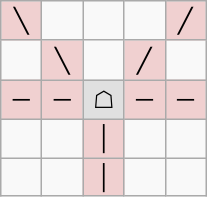<table border="1" class="wikitable">
<tr align=center>
<td width="20" style="background:#f0d0d0;">╲</td>
<td width="20"> </td>
<td width="20"> </td>
<td width="20"> </td>
<td width="20" style="background:#f0d0d0;">╱</td>
</tr>
<tr align=center>
<td> </td>
<td style="background:#f0d0d0;">╲</td>
<td> </td>
<td style="background:#f0d0d0;">╱</td>
<td> </td>
</tr>
<tr align=center>
<td style="background:#f0d0d0;">─</td>
<td style="background:#f0d0d0;">─</td>
<td style="background:#e0e0e0;">☖</td>
<td style="background:#f0d0d0;">─</td>
<td style="background:#f0d0d0;">─</td>
</tr>
<tr align=center>
<td> </td>
<td> </td>
<td style="background:#f0d0d0;">│</td>
<td> </td>
<td> </td>
</tr>
<tr align=center>
<td> </td>
<td> </td>
<td style="background:#f0d0d0;">│</td>
<td> </td>
<td> </td>
</tr>
</table>
